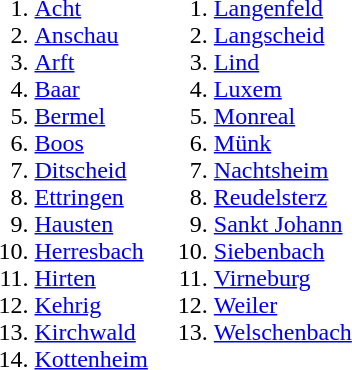<table>
<tr>
<td><br><ol><li><a href='#'>Acht</a></li><li><a href='#'>Anschau</a></li><li><a href='#'>Arft</a></li><li><a href='#'>Baar</a></li><li><a href='#'>Bermel</a></li><li><a href='#'>Boos</a></li><li><a href='#'>Ditscheid</a></li><li><a href='#'>Ettringen</a></li><li><a href='#'>Hausten</a></li><li><a href='#'>Herresbach</a></li><li><a href='#'>Hirten</a></li><li><a href='#'>Kehrig</a></li><li><a href='#'>Kirchwald</a></li><li><a href='#'>Kottenheim</a></li></ol></td>
<td valign="top"><br><ol>
<li> <a href='#'>Langenfeld</a> 
<li> <a href='#'>Langscheid</a> 
<li> <a href='#'>Lind</a> 
<li> <a href='#'>Luxem</a> 
<li> <a href='#'>Monreal</a> 
<li> <a href='#'>Münk</a> 
<li> <a href='#'>Nachtsheim</a> 
<li> <a href='#'>Reudelsterz</a> 
<li> <a href='#'>Sankt Johann</a> 
<li> <a href='#'>Siebenbach</a> 
<li> <a href='#'>Virneburg</a> 
<li> <a href='#'>Weiler</a> 
<li> <a href='#'>Welschenbach</a> 
</ol></td>
</tr>
</table>
